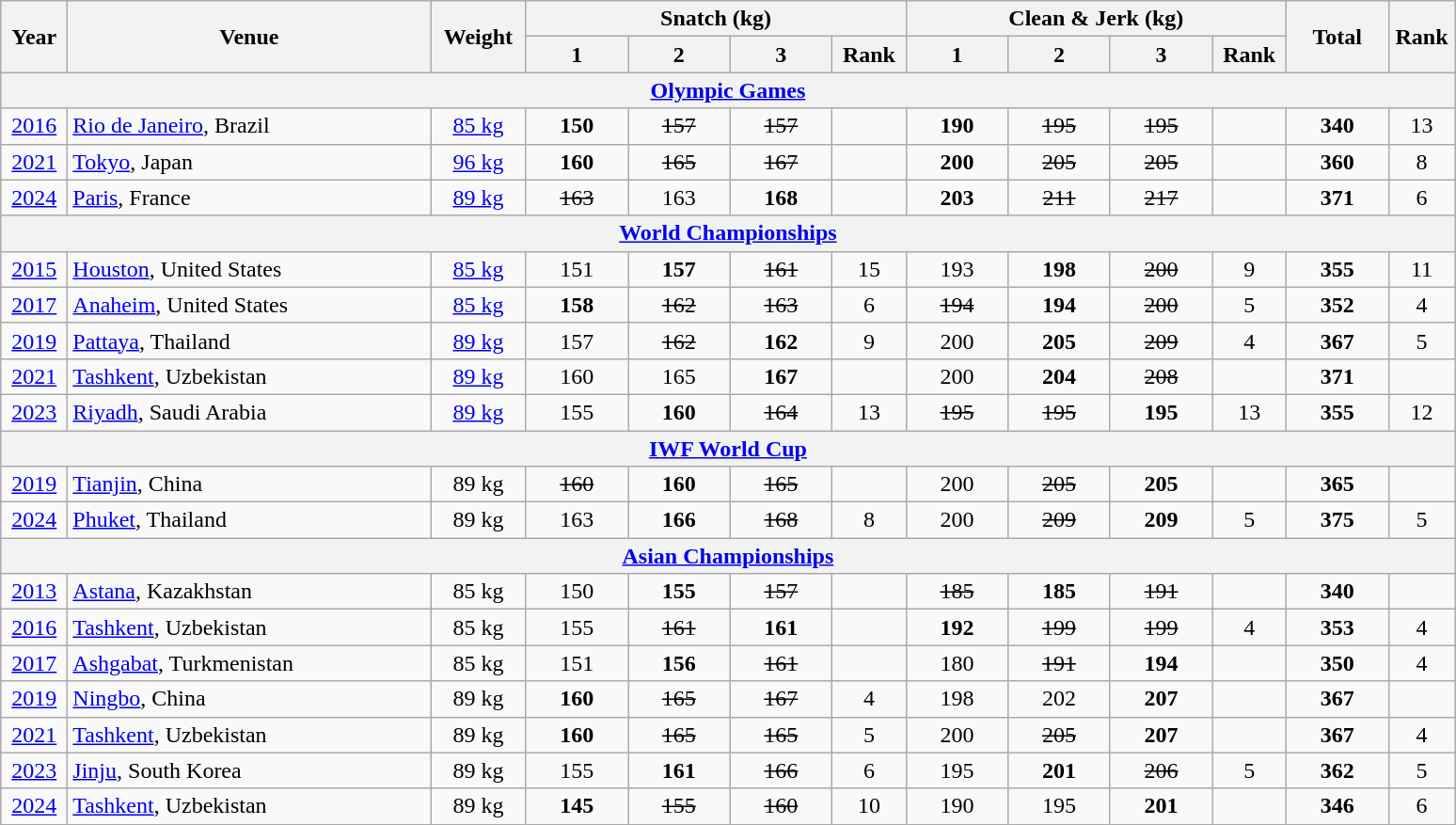<table class="wikitable" style="text-align:center;">
<tr>
<th rowspan=2 width=40>Year</th>
<th rowspan=2 width=250>Venue</th>
<th rowspan=2 width=60>Weight</th>
<th colspan=4>Snatch (kg)</th>
<th colspan=4>Clean & Jerk (kg)</th>
<th rowspan=2 width=65>Total</th>
<th rowspan=2 width=40>Rank</th>
</tr>
<tr>
<th width=65>1</th>
<th width=65>2</th>
<th width=65>3</th>
<th width=45>Rank</th>
<th width=65>1</th>
<th width=65>2</th>
<th width=65>3</th>
<th width=45>Rank</th>
</tr>
<tr>
<th colspan=13><a href='#'>Olympic Games</a></th>
</tr>
<tr>
<td><a href='#'>2016</a></td>
<td align=left><a href='#'>Rio de Janeiro</a>, Brazil</td>
<td><a href='#'>85 kg</a></td>
<td><strong>150</strong></td>
<td><s>157</s></td>
<td><s>157</s></td>
<td></td>
<td><strong>190</strong></td>
<td><s>195</s></td>
<td><s>195</s></td>
<td></td>
<td><strong>340</strong></td>
<td>13</td>
</tr>
<tr>
<td><a href='#'>2021</a></td>
<td align=left><a href='#'>Tokyo</a>, Japan</td>
<td><a href='#'>96 kg</a></td>
<td><strong>160</strong></td>
<td><s>165</s></td>
<td><s>167</s></td>
<td></td>
<td><strong>200</strong></td>
<td><s>205</s></td>
<td><s>205</s></td>
<td></td>
<td><strong>360</strong></td>
<td>8</td>
</tr>
<tr>
<td><a href='#'>2024</a></td>
<td align=left><a href='#'>Paris</a>, France</td>
<td><a href='#'>89 kg</a></td>
<td><s>163</s></td>
<td>163</td>
<td><strong>168</strong></td>
<td></td>
<td><strong>203</strong></td>
<td><s>211</s></td>
<td><s>217</s></td>
<td></td>
<td><strong>371</strong></td>
<td>6</td>
</tr>
<tr>
<th colspan=13><a href='#'>World Championships</a></th>
</tr>
<tr>
<td><a href='#'>2015</a></td>
<td align=left><a href='#'>Houston</a>, United States</td>
<td><a href='#'>85 kg</a></td>
<td>151</td>
<td><strong>157</strong></td>
<td><s>161</s></td>
<td>15</td>
<td>193</td>
<td><strong>198</strong></td>
<td><s>200</s></td>
<td>9</td>
<td><strong>355</strong></td>
<td>11</td>
</tr>
<tr>
<td><a href='#'>2017</a></td>
<td align=left><a href='#'>Anaheim</a>, United States</td>
<td><a href='#'>85 kg</a></td>
<td><strong>158</strong></td>
<td><s>162</s></td>
<td><s>163</s></td>
<td>6</td>
<td><s>194</s></td>
<td><strong>194</strong></td>
<td><s>200</s></td>
<td>5</td>
<td><strong>352</strong></td>
<td>4</td>
</tr>
<tr>
<td><a href='#'>2019</a></td>
<td align=left><a href='#'>Pattaya</a>, Thailand</td>
<td><a href='#'>89 kg</a></td>
<td>157</td>
<td><s>162</s></td>
<td><strong>162</strong></td>
<td>9</td>
<td>200</td>
<td><strong>205</strong></td>
<td><s>209</s></td>
<td>4</td>
<td><strong>367</strong></td>
<td>5</td>
</tr>
<tr>
<td><a href='#'>2021</a></td>
<td align=left><a href='#'>Tashkent</a>, Uzbekistan</td>
<td><a href='#'>89 kg</a></td>
<td>160</td>
<td>165</td>
<td><strong>167</strong></td>
<td></td>
<td>200</td>
<td><strong>204</strong></td>
<td><s>208</s></td>
<td></td>
<td><strong>371</strong></td>
<td></td>
</tr>
<tr>
<td><a href='#'>2023</a></td>
<td align=left><a href='#'>Riyadh</a>, Saudi Arabia</td>
<td><a href='#'>89 kg</a></td>
<td>155</td>
<td><strong>160</strong></td>
<td><s>164</s></td>
<td>13</td>
<td><s>195</s></td>
<td><s>195</s></td>
<td><strong>195</strong></td>
<td>13</td>
<td><strong>355</strong></td>
<td>12</td>
</tr>
<tr>
<th colspan=13><a href='#'>IWF World Cup</a></th>
</tr>
<tr>
<td><a href='#'>2019</a></td>
<td align=left><a href='#'>Tianjin</a>, China</td>
<td>89 kg</td>
<td><s>160</s></td>
<td><strong>160</strong></td>
<td><s>165</s></td>
<td></td>
<td>200</td>
<td><s>205</s></td>
<td><strong>205</strong></td>
<td></td>
<td><strong>365</strong></td>
<td></td>
</tr>
<tr>
<td><a href='#'>2024</a></td>
<td align=left><a href='#'>Phuket</a>, Thailand</td>
<td>89 kg</td>
<td>163</td>
<td><strong>166</strong></td>
<td><s>168</s></td>
<td>8</td>
<td>200</td>
<td><s>209</s></td>
<td><strong>209</strong></td>
<td>5</td>
<td><strong>375</strong></td>
<td>5</td>
</tr>
<tr>
<th colspan=13><a href='#'>Asian Championships</a></th>
</tr>
<tr>
<td><a href='#'>2013</a></td>
<td align=left><a href='#'>Astana</a>, Kazakhstan</td>
<td>85 kg</td>
<td>150</td>
<td><strong>155</strong></td>
<td><s>157</s></td>
<td></td>
<td><s>185</s></td>
<td><strong>185</strong></td>
<td><s>191</s></td>
<td></td>
<td><strong>340</strong></td>
<td></td>
</tr>
<tr>
<td><a href='#'>2016</a></td>
<td align=left><a href='#'>Tashkent</a>, Uzbekistan</td>
<td>85 kg</td>
<td>155</td>
<td><s>161</s></td>
<td><strong>161</strong></td>
<td></td>
<td><strong>192</strong></td>
<td><s>199</s></td>
<td><s>199</s></td>
<td>4</td>
<td><strong>353</strong></td>
<td>4</td>
</tr>
<tr>
<td><a href='#'>2017</a></td>
<td align=left><a href='#'>Ashgabat</a>, Turkmenistan</td>
<td>85 kg</td>
<td>151</td>
<td><strong>156</strong></td>
<td><s>161</s></td>
<td></td>
<td>180</td>
<td><s>191</s></td>
<td><strong>194</strong></td>
<td></td>
<td><strong>350</strong></td>
<td>4</td>
</tr>
<tr>
<td><a href='#'>2019</a></td>
<td align=left><a href='#'>Ningbo</a>, China</td>
<td>89 kg</td>
<td><strong>160</strong></td>
<td><s>165</s></td>
<td><s>167</s></td>
<td>4</td>
<td>198</td>
<td>202</td>
<td><strong>207</strong></td>
<td></td>
<td><strong>367</strong></td>
<td></td>
</tr>
<tr>
<td><a href='#'>2021</a></td>
<td align=left><a href='#'>Tashkent</a>, Uzbekistan</td>
<td>89 kg</td>
<td><strong>160</strong></td>
<td><s>165</s></td>
<td><s>165</s></td>
<td>5</td>
<td>200</td>
<td><s>205</s></td>
<td><strong>207</strong></td>
<td></td>
<td><strong>367</strong></td>
<td>4</td>
</tr>
<tr>
<td><a href='#'>2023</a></td>
<td align=left><a href='#'>Jinju</a>, South Korea</td>
<td>89 kg</td>
<td>155</td>
<td><strong>161</strong></td>
<td><s>166</s></td>
<td>6</td>
<td>195</td>
<td><strong>201</strong></td>
<td><s>206</s></td>
<td>5</td>
<td><strong>362</strong></td>
<td>5</td>
</tr>
<tr>
<td><a href='#'>2024</a></td>
<td align=left><a href='#'>Tashkent</a>, Uzbekistan</td>
<td>89 kg</td>
<td><strong>145</strong></td>
<td><s>155</s></td>
<td><s>160</s></td>
<td>10</td>
<td>190</td>
<td>195</td>
<td><strong>201</strong></td>
<td></td>
<td><strong>346</strong></td>
<td>6</td>
</tr>
</table>
